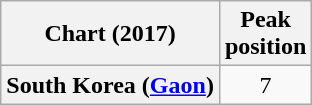<table class="wikitable plainrowheaders">
<tr>
<th scope="col">Chart (2017)</th>
<th scope="col">Peak<br>position</th>
</tr>
<tr>
<th scope="row">South Korea (<a href='#'>Gaon</a>)</th>
<td align="center">7</td>
</tr>
</table>
